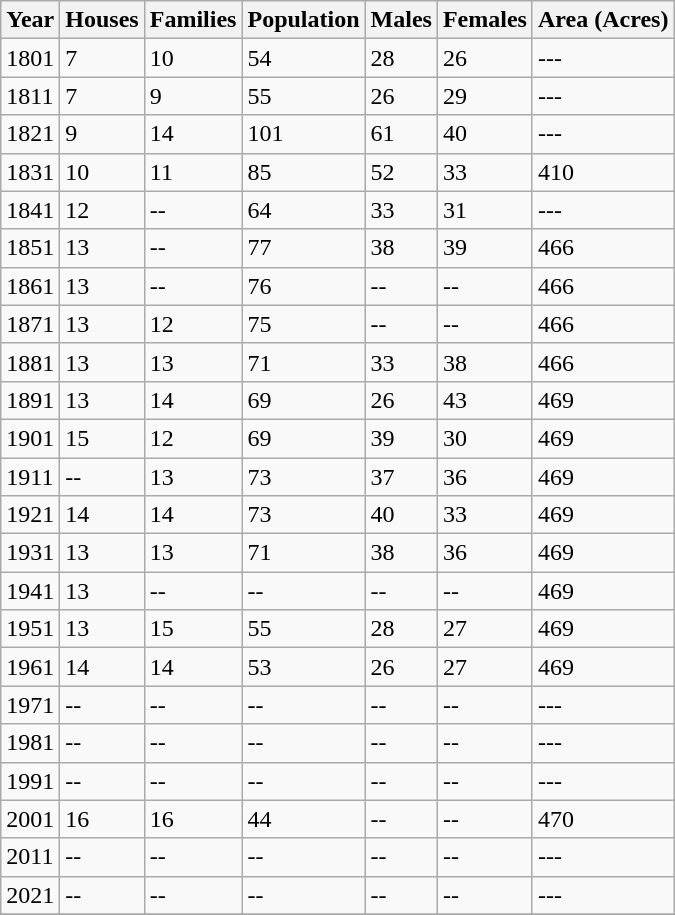<table class="wikitable">
<tr>
<th>Year</th>
<th>Houses</th>
<th>Families</th>
<th>Population</th>
<th>Males</th>
<th>Females</th>
<th>Area (Acres)</th>
</tr>
<tr>
<td>1801</td>
<td>7</td>
<td>10</td>
<td>54</td>
<td>28</td>
<td>26</td>
<td>---</td>
</tr>
<tr>
<td>1811</td>
<td>7</td>
<td>9</td>
<td>55</td>
<td>26</td>
<td>29</td>
<td>---</td>
</tr>
<tr>
<td>1821</td>
<td>9</td>
<td>14</td>
<td>101</td>
<td>61</td>
<td>40</td>
<td>---</td>
</tr>
<tr>
<td>1831</td>
<td>10</td>
<td>11</td>
<td>85</td>
<td>52</td>
<td>33</td>
<td>410</td>
</tr>
<tr>
<td>1841</td>
<td>12</td>
<td>--</td>
<td>64</td>
<td>33</td>
<td>31</td>
<td>---</td>
</tr>
<tr>
<td>1851</td>
<td>13</td>
<td>--</td>
<td>77</td>
<td>38</td>
<td>39</td>
<td>466</td>
</tr>
<tr>
<td>1861</td>
<td>13</td>
<td>--</td>
<td>76</td>
<td>--</td>
<td>--</td>
<td>466</td>
</tr>
<tr>
<td>1871</td>
<td>13</td>
<td>12</td>
<td>75</td>
<td>--</td>
<td>--</td>
<td>466</td>
</tr>
<tr>
<td>1881</td>
<td>13</td>
<td>13</td>
<td>71</td>
<td>33</td>
<td>38</td>
<td>466</td>
</tr>
<tr>
<td>1891</td>
<td>13</td>
<td>14</td>
<td>69</td>
<td>26</td>
<td>43</td>
<td>469</td>
</tr>
<tr>
<td>1901</td>
<td>15</td>
<td>12</td>
<td>69</td>
<td>39</td>
<td>30</td>
<td>469</td>
</tr>
<tr>
<td>1911</td>
<td>--</td>
<td>13</td>
<td>73</td>
<td>37</td>
<td>36</td>
<td>469</td>
</tr>
<tr>
<td>1921</td>
<td>14</td>
<td>14</td>
<td>73</td>
<td>40</td>
<td>33</td>
<td>469</td>
</tr>
<tr>
<td>1931</td>
<td>13</td>
<td>13</td>
<td>71</td>
<td>38</td>
<td>36</td>
<td>469</td>
</tr>
<tr>
<td>1941</td>
<td>13</td>
<td>--</td>
<td>--</td>
<td>--</td>
<td>--</td>
<td>469</td>
</tr>
<tr>
<td>1951</td>
<td>13</td>
<td>15</td>
<td>55</td>
<td>28</td>
<td>27</td>
<td>469</td>
</tr>
<tr>
<td>1961</td>
<td>14</td>
<td>14</td>
<td>53</td>
<td>26</td>
<td>27</td>
<td>469</td>
</tr>
<tr>
<td>1971</td>
<td>--</td>
<td>--</td>
<td>--</td>
<td>--</td>
<td>--</td>
<td>---</td>
</tr>
<tr>
<td>1981</td>
<td>--</td>
<td>--</td>
<td>--</td>
<td>--</td>
<td>--</td>
<td>---</td>
</tr>
<tr>
<td>1991</td>
<td>--</td>
<td>--</td>
<td>--</td>
<td>--</td>
<td>--</td>
<td>---</td>
</tr>
<tr>
<td>2001</td>
<td>16</td>
<td>16</td>
<td>44</td>
<td>--</td>
<td>--</td>
<td>470</td>
</tr>
<tr>
<td>2011</td>
<td>--</td>
<td>--</td>
<td>--</td>
<td>--</td>
<td>--</td>
<td>---</td>
</tr>
<tr>
<td>2021</td>
<td>--</td>
<td>--</td>
<td>--</td>
<td>--</td>
<td>--</td>
<td>---</td>
</tr>
<tr>
</tr>
</table>
